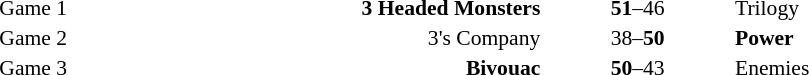<table style="width:100%;" cellspacing="1">
<tr>
<th width=15%></th>
<th width=25%></th>
<th width=10%></th>
<th width=25%></th>
</tr>
<tr style=font-size:90%>
<td align=right>Game 1</td>
<td align=right><strong>3 Headed Monsters</strong></td>
<td align=center><strong>51</strong>–46</td>
<td>Trilogy</td>
<td></td>
</tr>
<tr style=font-size:90%>
<td align=right>Game 2</td>
<td align=right>3's Company</td>
<td align=center>38–<strong>50</strong></td>
<td><strong>Power</strong></td>
<td></td>
</tr>
<tr style=font-size:90%>
<td align=right>Game 3</td>
<td align=right><strong>Bivouac</strong></td>
<td align=center><strong>50</strong>–43</td>
<td>Enemies</td>
<td></td>
</tr>
</table>
